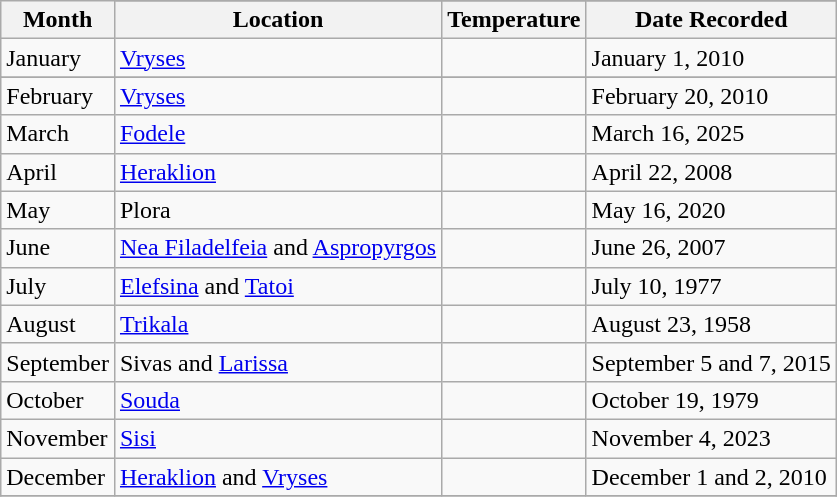<table class="wikitable sortable">
<tr>
<th rowspan="2">Month</th>
</tr>
<tr>
<th>Location</th>
<th>Temperature</th>
<th>Date Recorded</th>
</tr>
<tr>
<td>January</td>
<td><a href='#'>Vryses</a></td>
<td></td>
<td>January 1, 2010</td>
</tr>
<tr>
</tr>
<tr>
<td>February</td>
<td><a href='#'>Vryses</a></td>
<td></td>
<td>February 20, 2010</td>
</tr>
<tr>
<td>March</td>
<td><a href='#'>Fodele</a></td>
<td style=white-space:nowrap></td>
<td>March 16, 2025</td>
</tr>
<tr>
<td>April</td>
<td><a href='#'>Heraklion</a></td>
<td></td>
<td>April 22, 2008</td>
</tr>
<tr>
<td>May</td>
<td>Plora </td>
<td></td>
<td>May 16, 2020</td>
</tr>
<tr>
<td>June</td>
<td><a href='#'>Nea Filadelfeia</a> and <a href='#'>Aspropyrgos</a></td>
<td></td>
<td>June 26, 2007</td>
</tr>
<tr>
<td>July</td>
<td><a href='#'>Elefsina</a> and <a href='#'>Tatoi</a></td>
<td></td>
<td>July 10, 1977</td>
</tr>
<tr>
<td>August</td>
<td><a href='#'>Trikala</a></td>
<td></td>
<td>August 23, 1958</td>
</tr>
<tr>
<td>September</td>
<td>Sivas and <a href='#'>Larissa</a></td>
<td></td>
<td>September 5 and 7, 2015</td>
</tr>
<tr>
<td>October</td>
<td><a href='#'>Souda</a></td>
<td></td>
<td>October 19, 1979</td>
</tr>
<tr>
<td>November</td>
<td><a href='#'>Sisi</a></td>
<td></td>
<td>November 4, 2023</td>
</tr>
<tr>
<td>December</td>
<td><a href='#'>Heraklion</a> and <a href='#'>Vryses</a></td>
<td></td>
<td>December 1 and 2, 2010</td>
</tr>
<tr>
</tr>
</table>
